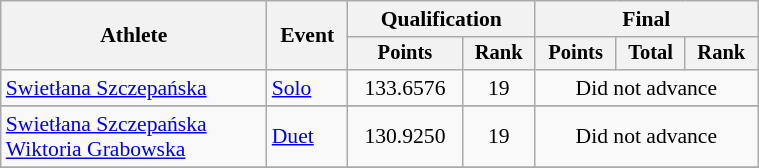<table class="wikitable" width="40%" style="text-align:left; font-size:90%">
<tr>
<th rowspan=2>Athlete</th>
<th rowspan=2>Event</th>
<th colspan=2>Qualification</th>
<th colspan=3>Final</th>
</tr>
<tr style="font-size:95%">
<th>Points</th>
<th>Rank</th>
<th>Points</th>
<th>Total</th>
<th>Rank</th>
</tr>
<tr align=center>
<td align=left><a href='#'>Swietłana Szczepańska</a></td>
<td align=left><a href='#'>Solo</a></td>
<td>133.6576</td>
<td>19</td>
<td colspan=3>Did not advance</td>
</tr>
<tr align=center>
</tr>
<tr align=center>
<td align=left><a href='#'>Swietłana Szczepańska</a><br><a href='#'>Wiktoria Grabowska</a></td>
<td align=left><a href='#'>Duet</a></td>
<td>130.9250</td>
<td>19</td>
<td colspan=3>Did not advance</td>
</tr>
<tr align=center>
</tr>
</table>
